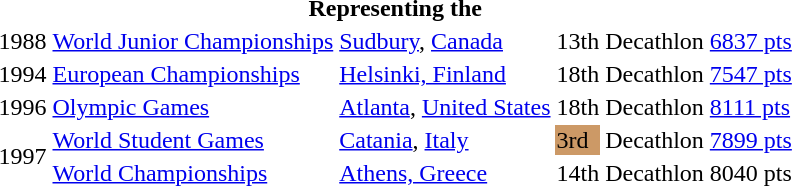<table>
<tr>
<th colspan="6">Representing the </th>
</tr>
<tr>
<td>1988</td>
<td><a href='#'>World Junior Championships</a></td>
<td><a href='#'>Sudbury</a>, <a href='#'>Canada</a></td>
<td>13th</td>
<td>Decathlon</td>
<td><a href='#'>6837 pts</a></td>
</tr>
<tr>
<td>1994</td>
<td><a href='#'>European Championships</a></td>
<td><a href='#'>Helsinki, Finland</a></td>
<td>18th</td>
<td>Decathlon</td>
<td><a href='#'>7547 pts</a></td>
</tr>
<tr>
<td>1996</td>
<td><a href='#'>Olympic Games</a></td>
<td><a href='#'>Atlanta</a>, <a href='#'>United States</a></td>
<td>18th</td>
<td>Decathlon</td>
<td><a href='#'>8111 pts</a></td>
</tr>
<tr>
<td rowspan=2>1997</td>
<td><a href='#'>World Student Games</a></td>
<td><a href='#'>Catania</a>, <a href='#'>Italy</a></td>
<td bgcolor="cc9966">3rd</td>
<td>Decathlon</td>
<td><a href='#'>7899 pts</a></td>
</tr>
<tr>
<td><a href='#'>World Championships</a></td>
<td><a href='#'>Athens, Greece</a></td>
<td>14th</td>
<td>Decathlon</td>
<td>8040 pts</td>
</tr>
</table>
